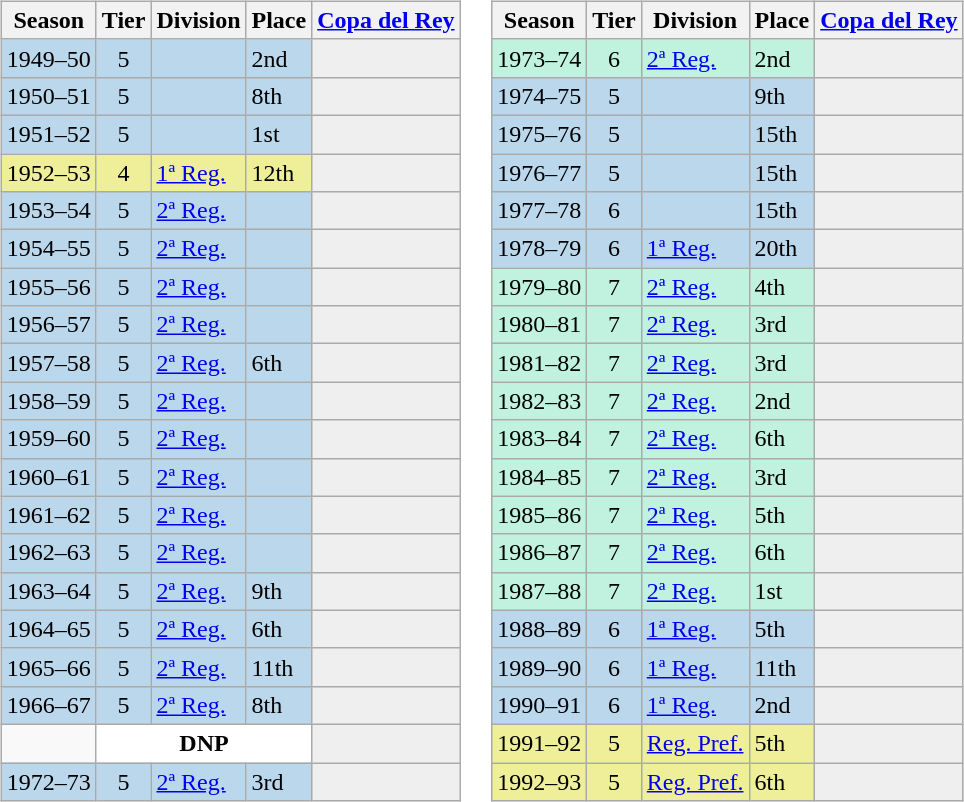<table>
<tr>
<td valign="top" width=0%><br><table class="wikitable">
<tr style="background:#f0f6fa;">
<th>Season</th>
<th>Tier</th>
<th>Division</th>
<th>Place</th>
<th><a href='#'>Copa del Rey</a></th>
</tr>
<tr>
<td style="background:#BBD7EC;">1949–50</td>
<td style="background:#BBD7EC;" align="center">5</td>
<td style="background:#BBD7EC;"></td>
<td style="background:#BBD7EC;">2nd</td>
<td style="background:#efefef;"></td>
</tr>
<tr>
<td style="background:#BBD7EC;">1950–51</td>
<td style="background:#BBD7EC;" align="center">5</td>
<td style="background:#BBD7EC;"></td>
<td style="background:#BBD7EC;">8th</td>
<td style="background:#efefef;"></td>
</tr>
<tr>
<td style="background:#BBD7EC;">1951–52</td>
<td style="background:#BBD7EC;" align="center">5</td>
<td style="background:#BBD7EC;"></td>
<td style="background:#BBD7EC;">1st</td>
<td style="background:#efefef;"></td>
</tr>
<tr>
<td style="background:#EFEF99;">1952–53</td>
<td style="background:#EFEF99;" align="center">4</td>
<td style="background:#EFEF99;"><a href='#'>1ª Reg.</a></td>
<td style="background:#EFEF99;">12th</td>
<th style="background:#efefef;"></th>
</tr>
<tr>
<td style="background:#BBD7EC;">1953–54</td>
<td style="background:#BBD7EC;" align="center">5</td>
<td style="background:#BBD7EC;"><a href='#'>2ª Reg.</a></td>
<td style="background:#BBD7EC;"></td>
<td style="background:#efefef;"></td>
</tr>
<tr>
<td style="background:#BBD7EC;">1954–55</td>
<td style="background:#BBD7EC;" align="center">5</td>
<td style="background:#BBD7EC;"><a href='#'>2ª Reg.</a></td>
<td style="background:#BBD7EC;"></td>
<td style="background:#efefef;"></td>
</tr>
<tr>
<td style="background:#BBD7EC;">1955–56</td>
<td style="background:#BBD7EC;" align="center">5</td>
<td style="background:#BBD7EC;"><a href='#'>2ª Reg.</a></td>
<td style="background:#BBD7EC;"></td>
<td style="background:#efefef;"></td>
</tr>
<tr>
<td style="background:#BBD7EC;">1956–57</td>
<td style="background:#BBD7EC;" align="center">5</td>
<td style="background:#BBD7EC;"><a href='#'>2ª Reg.</a></td>
<td style="background:#BBD7EC;"></td>
<td style="background:#efefef;"></td>
</tr>
<tr>
<td style="background:#BBD7EC;">1957–58</td>
<td style="background:#BBD7EC;" align="center">5</td>
<td style="background:#BBD7EC;"><a href='#'>2ª Reg.</a></td>
<td style="background:#BBD7EC;">6th</td>
<td style="background:#efefef;"></td>
</tr>
<tr>
<td style="background:#BBD7EC;">1958–59</td>
<td style="background:#BBD7EC;" align="center">5</td>
<td style="background:#BBD7EC;"><a href='#'>2ª Reg.</a></td>
<td style="background:#BBD7EC;"></td>
<td style="background:#efefef;"></td>
</tr>
<tr>
<td style="background:#BBD7EC;">1959–60</td>
<td style="background:#BBD7EC;" align="center">5</td>
<td style="background:#BBD7EC;"><a href='#'>2ª Reg.</a></td>
<td style="background:#BBD7EC;"></td>
<td style="background:#efefef;"></td>
</tr>
<tr>
<td style="background:#BBD7EC;">1960–61</td>
<td style="background:#BBD7EC;" align="center">5</td>
<td style="background:#BBD7EC;"><a href='#'>2ª Reg.</a></td>
<td style="background:#BBD7EC;"></td>
<td style="background:#efefef;"></td>
</tr>
<tr>
<td style="background:#BBD7EC;">1961–62</td>
<td style="background:#BBD7EC;" align="center">5</td>
<td style="background:#BBD7EC;"><a href='#'>2ª Reg.</a></td>
<td style="background:#BBD7EC;"></td>
<td style="background:#efefef;"></td>
</tr>
<tr>
<td style="background:#BBD7EC;">1962–63</td>
<td style="background:#BBD7EC;" align="center">5</td>
<td style="background:#BBD7EC;"><a href='#'>2ª Reg.</a></td>
<td style="background:#BBD7EC;"></td>
<td style="background:#efefef;"></td>
</tr>
<tr>
<td style="background:#BBD7EC;">1963–64</td>
<td style="background:#BBD7EC;" align="center">5</td>
<td style="background:#BBD7EC;"><a href='#'>2ª Reg.</a></td>
<td style="background:#BBD7EC;">9th</td>
<td style="background:#efefef;"></td>
</tr>
<tr>
<td style="background:#BBD7EC;">1964–65</td>
<td style="background:#BBD7EC;" align="center">5</td>
<td style="background:#BBD7EC;"><a href='#'>2ª Reg.</a></td>
<td style="background:#BBD7EC;">6th</td>
<td style="background:#efefef;"></td>
</tr>
<tr>
<td style="background:#BBD7EC;">1965–66</td>
<td style="background:#BBD7EC;" align="center">5</td>
<td style="background:#BBD7EC;"><a href='#'>2ª Reg.</a></td>
<td style="background:#BBD7EC;">11th</td>
<td style="background:#efefef;"></td>
</tr>
<tr>
<td style="background:#BBD7EC;">1966–67</td>
<td style="background:#BBD7EC;" align="center">5</td>
<td style="background:#BBD7EC;"><a href='#'>2ª Reg.</a></td>
<td style="background:#BBD7EC;">8th</td>
<td style="background:#efefef;"></td>
</tr>
<tr>
<td></td>
<th colspan="3" style="background:#FFFFFF;">DNP</th>
<th style="background:#efefef;"></th>
</tr>
<tr>
<td style="background:#BBD7EC;">1972–73</td>
<td style="background:#BBD7EC;" align="center">5</td>
<td style="background:#BBD7EC;"><a href='#'>2ª Reg.</a></td>
<td style="background:#BBD7EC;">3rd</td>
<td style="background:#efefef;"></td>
</tr>
</table>
</td>
<td valign="top" width=0%><br><table class="wikitable">
<tr style="background:#f0f6fa;">
<th>Season</th>
<th>Tier</th>
<th>Division</th>
<th>Place</th>
<th><a href='#'>Copa del Rey</a></th>
</tr>
<tr>
<td style="background:#C0F2DF;">1973–74</td>
<td style="background:#C0F2DF;" align="center">6</td>
<td style="background:#C0F2DF;"><a href='#'>2ª Reg.</a></td>
<td style="background:#C0F2DF;">2nd</td>
<th style="background:#efefef;"></th>
</tr>
<tr>
<td style="background:#BBD7EC;">1974–75</td>
<td style="background:#BBD7EC;" align="center">5</td>
<td style="background:#BBD7EC;"></td>
<td style="background:#BBD7EC;">9th</td>
<td style="background:#efefef;"></td>
</tr>
<tr>
<td style="background:#BBD7EC;">1975–76</td>
<td style="background:#BBD7EC;" align="center">5</td>
<td style="background:#BBD7EC;"></td>
<td style="background:#BBD7EC;">15th</td>
<td style="background:#efefef;"></td>
</tr>
<tr>
<td style="background:#BBD7EC;">1976–77</td>
<td style="background:#BBD7EC;" align="center">5</td>
<td style="background:#BBD7EC;"></td>
<td style="background:#BBD7EC;">15th</td>
<td style="background:#efefef;"></td>
</tr>
<tr>
<td style="background:#BBD7EC;">1977–78</td>
<td style="background:#BBD7EC;" align="center">6</td>
<td style="background:#BBD7EC;"></td>
<td style="background:#BBD7EC;">15th</td>
<td style="background:#efefef;"></td>
</tr>
<tr>
<td style="background:#BBD7EC;">1978–79</td>
<td style="background:#BBD7EC;" align="center">6</td>
<td style="background:#BBD7EC;"><a href='#'>1ª Reg.</a></td>
<td style="background:#BBD7EC;">20th</td>
<td style="background:#efefef;"></td>
</tr>
<tr>
<td style="background:#C0F2DF;">1979–80</td>
<td style="background:#C0F2DF;" align="center">7</td>
<td style="background:#C0F2DF;"><a href='#'>2ª Reg.</a></td>
<td style="background:#C0F2DF;">4th</td>
<th style="background:#efefef;"></th>
</tr>
<tr>
<td style="background:#C0F2DF;">1980–81</td>
<td style="background:#C0F2DF;" align="center">7</td>
<td style="background:#C0F2DF;"><a href='#'>2ª Reg.</a></td>
<td style="background:#C0F2DF;">3rd</td>
<th style="background:#efefef;"></th>
</tr>
<tr>
<td style="background:#C0F2DF;">1981–82</td>
<td style="background:#C0F2DF;" align="center">7</td>
<td style="background:#C0F2DF;"><a href='#'>2ª Reg.</a></td>
<td style="background:#C0F2DF;">3rd</td>
<th style="background:#efefef;"></th>
</tr>
<tr>
<td style="background:#C0F2DF;">1982–83</td>
<td style="background:#C0F2DF;" align="center">7</td>
<td style="background:#C0F2DF;"><a href='#'>2ª Reg.</a></td>
<td style="background:#C0F2DF;">2nd</td>
<th style="background:#efefef;"></th>
</tr>
<tr>
<td style="background:#C0F2DF;">1983–84</td>
<td style="background:#C0F2DF;" align="center">7</td>
<td style="background:#C0F2DF;"><a href='#'>2ª Reg.</a></td>
<td style="background:#C0F2DF;">6th</td>
<th style="background:#efefef;"></th>
</tr>
<tr>
<td style="background:#C0F2DF;">1984–85</td>
<td style="background:#C0F2DF;" align="center">7</td>
<td style="background:#C0F2DF;"><a href='#'>2ª Reg.</a></td>
<td style="background:#C0F2DF;">3rd</td>
<th style="background:#efefef;"></th>
</tr>
<tr>
<td style="background:#C0F2DF;">1985–86</td>
<td style="background:#C0F2DF;" align="center">7</td>
<td style="background:#C0F2DF;"><a href='#'>2ª Reg.</a></td>
<td style="background:#C0F2DF;">5th</td>
<th style="background:#efefef;"></th>
</tr>
<tr>
<td style="background:#C0F2DF;">1986–87</td>
<td style="background:#C0F2DF;" align="center">7</td>
<td style="background:#C0F2DF;"><a href='#'>2ª Reg.</a></td>
<td style="background:#C0F2DF;">6th</td>
<th style="background:#efefef;"></th>
</tr>
<tr>
<td style="background:#C0F2DF;">1987–88</td>
<td style="background:#C0F2DF;" align="center">7</td>
<td style="background:#C0F2DF;"><a href='#'>2ª Reg.</a></td>
<td style="background:#C0F2DF;">1st</td>
<th style="background:#efefef;"></th>
</tr>
<tr>
<td style="background:#BBD7EC;">1988–89</td>
<td style="background:#BBD7EC;" align="center">6</td>
<td style="background:#BBD7EC;"><a href='#'>1ª Reg.</a></td>
<td style="background:#BBD7EC;">5th</td>
<td style="background:#efefef;"></td>
</tr>
<tr>
<td style="background:#BBD7EC;">1989–90</td>
<td style="background:#BBD7EC;" align="center">6</td>
<td style="background:#BBD7EC;"><a href='#'>1ª Reg.</a></td>
<td style="background:#BBD7EC;">11th</td>
<td style="background:#efefef;"></td>
</tr>
<tr>
<td style="background:#BBD7EC;">1990–91</td>
<td style="background:#BBD7EC;" align="center">6</td>
<td style="background:#BBD7EC;"><a href='#'>1ª Reg.</a></td>
<td style="background:#BBD7EC;">2nd</td>
<td style="background:#efefef;"></td>
</tr>
<tr>
<td style="background:#EFEF99;">1991–92</td>
<td style="background:#EFEF99;" align="center">5</td>
<td style="background:#EFEF99;"><a href='#'>Reg. Pref.</a></td>
<td style="background:#EFEF99;">5th</td>
<th style="background:#efefef;"></th>
</tr>
<tr>
<td style="background:#EFEF99;">1992–93</td>
<td style="background:#EFEF99;" align="center">5</td>
<td style="background:#EFEF99;"><a href='#'>Reg. Pref.</a></td>
<td style="background:#EFEF99;">6th</td>
<th style="background:#efefef;"></th>
</tr>
</table>
</td>
</tr>
</table>
